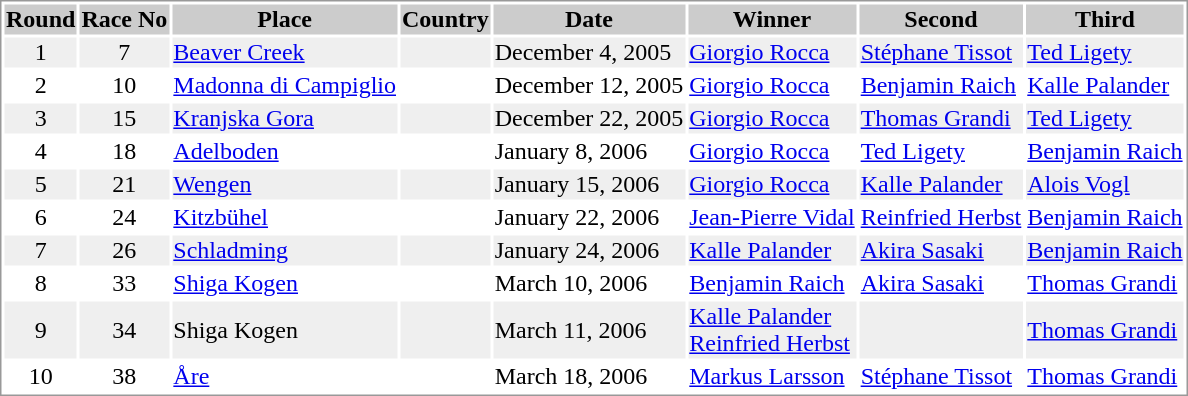<table border="0" style="border: 1px solid #999; background-color:#FFFFFF; text-align:center">
<tr align="center" bgcolor="#CCCCCC">
<th>Round</th>
<th>Race No</th>
<th>Place</th>
<th>Country</th>
<th>Date</th>
<th>Winner</th>
<th>Second</th>
<th>Third</th>
</tr>
<tr bgcolor="#EFEFEF">
<td>1</td>
<td>7</td>
<td align="left"><a href='#'>Beaver Creek</a></td>
<td align="left"></td>
<td align="left">December 4, 2005</td>
<td align="left"> <a href='#'>Giorgio Rocca</a></td>
<td align="left"> <a href='#'>Stéphane Tissot</a></td>
<td align="left"> <a href='#'>Ted Ligety</a></td>
</tr>
<tr>
<td>2</td>
<td>10</td>
<td align="left"><a href='#'>Madonna di Campiglio</a></td>
<td align="left"></td>
<td align="left">December 12, 2005</td>
<td align="left"> <a href='#'>Giorgio Rocca</a></td>
<td align="left"> <a href='#'>Benjamin Raich</a></td>
<td align="left"> <a href='#'>Kalle Palander</a></td>
</tr>
<tr bgcolor="#EFEFEF">
<td>3</td>
<td>15</td>
<td align="left"><a href='#'>Kranjska Gora</a></td>
<td align="left"></td>
<td align="left">December 22, 2005</td>
<td align="left"> <a href='#'>Giorgio Rocca</a></td>
<td align="left"> <a href='#'>Thomas Grandi</a></td>
<td align="left"> <a href='#'>Ted Ligety</a></td>
</tr>
<tr>
<td>4</td>
<td>18</td>
<td align="left"><a href='#'>Adelboden</a></td>
<td align="left"></td>
<td align="left">January 8, 2006</td>
<td align="left"> <a href='#'>Giorgio Rocca</a></td>
<td align="left"> <a href='#'>Ted Ligety</a></td>
<td align="left"> <a href='#'>Benjamin Raich</a></td>
</tr>
<tr bgcolor="#EFEFEF">
<td>5</td>
<td>21</td>
<td align="left"><a href='#'>Wengen</a></td>
<td align="left"></td>
<td align="left">January 15, 2006</td>
<td align="left"> <a href='#'>Giorgio Rocca</a></td>
<td align="left"> <a href='#'>Kalle Palander</a></td>
<td align="left"> <a href='#'>Alois Vogl</a></td>
</tr>
<tr>
<td>6</td>
<td>24</td>
<td align="left"><a href='#'>Kitzbühel</a></td>
<td align="left"></td>
<td align="left">January 22, 2006</td>
<td align="left"> <a href='#'>Jean-Pierre Vidal</a></td>
<td align="left"> <a href='#'>Reinfried Herbst</a></td>
<td align="left"> <a href='#'>Benjamin Raich</a></td>
</tr>
<tr bgcolor="#EFEFEF">
<td>7</td>
<td>26</td>
<td align="left"><a href='#'>Schladming</a></td>
<td align="left"></td>
<td align="left">January 24, 2006</td>
<td align="left"> <a href='#'>Kalle Palander</a></td>
<td align="left"> <a href='#'>Akira Sasaki</a></td>
<td align="left"> <a href='#'>Benjamin Raich</a></td>
</tr>
<tr>
<td>8</td>
<td>33</td>
<td align="left"><a href='#'>Shiga Kogen</a></td>
<td align="left"></td>
<td align="left">March 10, 2006</td>
<td align="left"> <a href='#'>Benjamin Raich</a></td>
<td align="left"> <a href='#'>Akira Sasaki</a></td>
<td align="left"> <a href='#'>Thomas Grandi</a></td>
</tr>
<tr bgcolor="#EFEFEF">
<td>9</td>
<td>34</td>
<td align="left">Shiga Kogen</td>
<td align="left"></td>
<td align="left">March 11, 2006</td>
<td align="left"> <a href='#'>Kalle Palander</a><br> <a href='#'>Reinfried Herbst</a></td>
<td align="left"></td>
<td align="left"> <a href='#'>Thomas Grandi</a></td>
</tr>
<tr>
<td>10</td>
<td>38</td>
<td align="left"><a href='#'>Åre</a></td>
<td align="left"></td>
<td align="left">March 18, 2006</td>
<td align="left"> <a href='#'>Markus Larsson</a></td>
<td align="left"> <a href='#'>Stéphane Tissot</a></td>
<td align="left"> <a href='#'>Thomas Grandi</a></td>
</tr>
</table>
